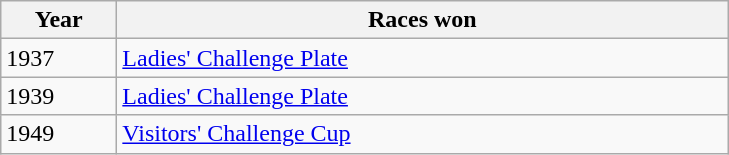<table class="wikitable">
<tr>
<th width=70>Year</th>
<th width=400>Races won</th>
</tr>
<tr>
<td>1937</td>
<td><a href='#'>Ladies' Challenge Plate</a></td>
</tr>
<tr>
<td>1939</td>
<td><a href='#'>Ladies' Challenge Plate</a></td>
</tr>
<tr>
<td>1949</td>
<td><a href='#'>Visitors' Challenge Cup</a></td>
</tr>
</table>
